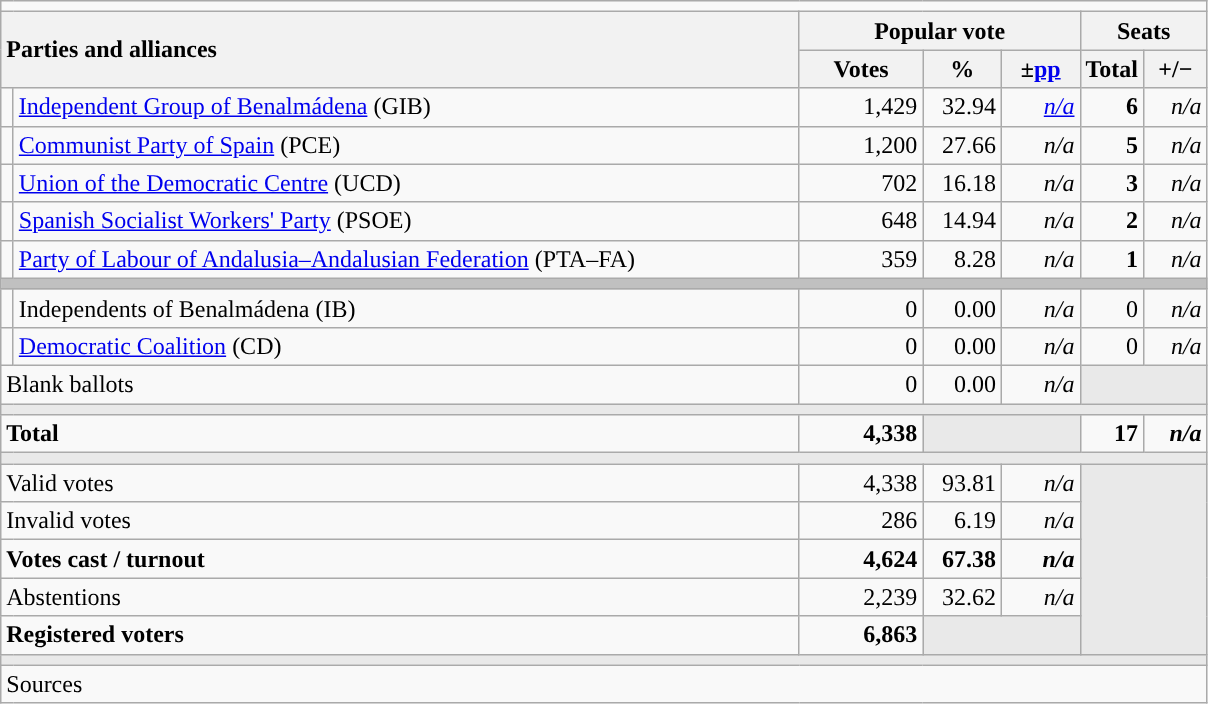<table class="wikitable" style="text-align:right;">
<tr>
<td colspan="7"></td>
</tr>
<tr>
<th style="text-align:left;" rowspan="2" colspan="2" width="525">Parties and alliances</th>
<th colspan="3">Popular vote</th>
<th colspan="2">Seats</th>
</tr>
<tr>
<th width="75">Votes</th>
<th width="45">%</th>
<th width="45">±<a href='#'>pp</a></th>
<th width="35">Total</th>
<th width="35">+/−</th>
</tr>
<tr>
<td width="1" style="color:inherit;background:"></td>
<td align="left"><a href='#'>Independent Group of Benalmádena</a> (GIB)</td>
<td>1,429</td>
<td>32.94</td>
<td><em><a href='#'>n/a</a></em></td>
<td><strong>6</strong></td>
<td><em>n/a</em></td>
</tr>
<tr>
<td style="color:inherit;background:"></td>
<td align="left"><a href='#'>Communist Party of Spain</a> (PCE)</td>
<td>1,200</td>
<td>27.66</td>
<td><em>n/a</em></td>
<td><strong>5</strong></td>
<td><em>n/a</em></td>
</tr>
<tr>
<td style="color:inherit;background:"></td>
<td align="left"><a href='#'>Union of the Democratic Centre</a> (UCD)</td>
<td>702</td>
<td>16.18</td>
<td><em>n/a</em></td>
<td><strong>3</strong></td>
<td><em>n/a</em></td>
</tr>
<tr>
<td style="color:inherit;background:"></td>
<td align="left"><a href='#'>Spanish Socialist Workers' Party</a> (PSOE)</td>
<td>648</td>
<td>14.94</td>
<td><em>n/a</em></td>
<td><strong>2</strong></td>
<td><em>n/a</em></td>
</tr>
<tr>
<td style="color:inherit;background:"></td>
<td align="left"><a href='#'>Party of Labour of Andalusia–Andalusian Federation</a> (PTA–FA)</td>
<td>359</td>
<td>8.28</td>
<td><em>n/a</em></td>
<td><strong>1</strong></td>
<td><em>n/a</em></td>
</tr>
<tr>
<td colspan="7" bgcolor="#C0C0C0"></td>
</tr>
<tr>
<td style="color:inherit;background:"></td>
<td align="left">Independents of Benalmádena (IB)</td>
<td>0</td>
<td>0.00</td>
<td><em>n/a</em></td>
<td>0</td>
<td><em>n/a</em></td>
</tr>
<tr>
<td style="color:inherit;background:"></td>
<td align="left"><a href='#'>Democratic Coalition</a> (CD)</td>
<td>0</td>
<td>0.00</td>
<td><em>n/a</em></td>
<td>0</td>
<td><em>n/a</em></td>
</tr>
<tr>
<td align="left" colspan="2">Blank ballots</td>
<td>0</td>
<td>0.00</td>
<td><em>n/a</em></td>
<td bgcolor="#E9E9E9" colspan="2"></td>
</tr>
<tr>
<td colspan="7" bgcolor="#E9E9E9"></td>
</tr>
<tr style="font-weight:bold;">
<td align="left" colspan="2">Total</td>
<td>4,338</td>
<td bgcolor="#E9E9E9" colspan="2"></td>
<td>17</td>
<td><em>n/a</em></td>
</tr>
<tr>
<td colspan="7" bgcolor="#E9E9E9"></td>
</tr>
<tr>
<td align="left" colspan="2">Valid votes</td>
<td>4,338</td>
<td>93.81</td>
<td><em>n/a</em></td>
<td bgcolor="#E9E9E9" colspan="2" rowspan="5"></td>
</tr>
<tr>
<td align="left" colspan="2">Invalid votes</td>
<td>286</td>
<td>6.19</td>
<td><em>n/a</em></td>
</tr>
<tr style="font-weight:bold;">
<td align="left" colspan="2">Votes cast / turnout</td>
<td>4,624</td>
<td>67.38</td>
<td><em>n/a</em></td>
</tr>
<tr>
<td align="left" colspan="2">Abstentions</td>
<td>2,239</td>
<td>32.62</td>
<td><em>n/a</em></td>
</tr>
<tr style="font-weight:bold;">
<td align="left" colspan="2">Registered voters</td>
<td>6,863</td>
<td bgcolor="#E9E9E9" colspan="2"></td>
</tr>
<tr>
<td colspan="7" bgcolor="#E9E9E9"></td>
</tr>
<tr>
<td align="left" colspan="7">Sources</td>
</tr>
</table>
